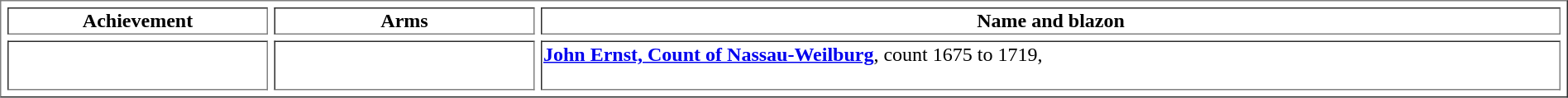<table border=1 cellspacing=5 width="100%">
<tr valign=top align=center>
<td width="206"><strong>Achievement</strong></td>
<td width="206"><strong>Arms</strong></td>
<td><strong>Name and blazon</strong></td>
</tr>
<tr valign=top>
<td align=center></td>
<td align=center><br><br></td>
<td><strong><a href='#'>John Ernst, Count of Nassau-Weilburg</a></strong>, count 1675 to 1719,<br></td>
</tr>
</table>
